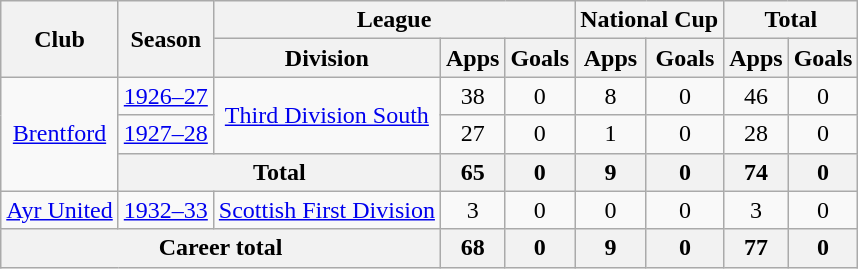<table class="wikitable" style="text-align: center;">
<tr>
<th rowspan="2">Club</th>
<th rowspan="2">Season</th>
<th colspan="3">League</th>
<th colspan="2">National Cup</th>
<th colspan="2">Total</th>
</tr>
<tr>
<th>Division</th>
<th>Apps</th>
<th>Goals</th>
<th>Apps</th>
<th>Goals</th>
<th>Apps</th>
<th>Goals</th>
</tr>
<tr>
<td rowspan="3"><a href='#'>Brentford</a></td>
<td><a href='#'>1926–27</a></td>
<td rowspan="2"><a href='#'>Third Division South</a></td>
<td>38</td>
<td>0</td>
<td>8</td>
<td>0</td>
<td>46</td>
<td>0</td>
</tr>
<tr>
<td><a href='#'>1927–28</a></td>
<td>27</td>
<td>0</td>
<td>1</td>
<td>0</td>
<td>28</td>
<td>0</td>
</tr>
<tr>
<th colspan="2">Total</th>
<th>65</th>
<th>0</th>
<th>9</th>
<th>0</th>
<th>74</th>
<th>0</th>
</tr>
<tr>
<td><a href='#'>Ayr United</a></td>
<td><a href='#'>1932–33</a></td>
<td><a href='#'>Scottish First Division</a></td>
<td>3</td>
<td>0</td>
<td>0</td>
<td>0</td>
<td>3</td>
<td>0</td>
</tr>
<tr>
<th colspan="3">Career total</th>
<th>68</th>
<th>0</th>
<th>9</th>
<th>0</th>
<th>77</th>
<th>0</th>
</tr>
</table>
